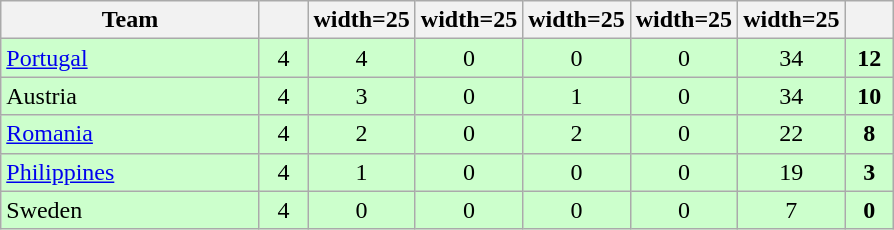<table class="wikitable sortable" style="text-align: center; ">
<tr>
<th width=165>Team</th>
<th width=25></th>
<th>width=25</th>
<th>width=25</th>
<th>width=25</th>
<th>width=25</th>
<th>width=25</th>
<th width=25></th>
</tr>
<tr style="background:#ccffcc;">
<td style="text-align:left;"> <a href='#'>Portugal</a></td>
<td>4</td>
<td>4</td>
<td>0</td>
<td>0</td>
<td>0</td>
<td>34</td>
<td><strong>12</strong></td>
</tr>
<tr style="background:#ccffcc;">
<td style="text-align:left;"> Austria</td>
<td>4</td>
<td>3</td>
<td>0</td>
<td>1</td>
<td>0</td>
<td>34</td>
<td><strong>10</strong></td>
</tr>
<tr style="background:#ccffcc;">
<td style="text-align:left;"> <a href='#'>Romania</a></td>
<td>4</td>
<td>2</td>
<td>0</td>
<td>2</td>
<td>0</td>
<td>22</td>
<td><strong>8</strong></td>
</tr>
<tr style="background:#ccffcc;">
<td style="text-align:left;"> <a href='#'>Philippines</a></td>
<td>4</td>
<td>1</td>
<td>0</td>
<td>0</td>
<td>0</td>
<td>19</td>
<td><strong>3</strong></td>
</tr>
<tr style="background:#ccffcc;">
<td style="text-align:left;"> Sweden</td>
<td>4</td>
<td>0</td>
<td>0</td>
<td>0</td>
<td>0</td>
<td>7</td>
<td><strong>0</strong></td>
</tr>
</table>
